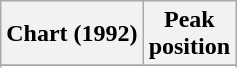<table class="wikitable sortable plainrowheaders" style="text-align:center">
<tr>
<th scope="col">Chart (1992)</th>
<th scope="col">Peak<br>position</th>
</tr>
<tr>
</tr>
<tr>
</tr>
<tr>
</tr>
</table>
